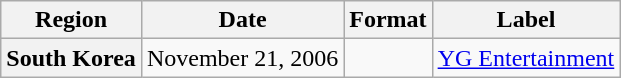<table class="wikitable plainrowheaders">
<tr>
<th>Region</th>
<th>Date</th>
<th>Format</th>
<th>Label</th>
</tr>
<tr>
<th scope="row">South Korea</th>
<td>November 21, 2006</td>
<td></td>
<td><a href='#'>YG Entertainment</a></td>
</tr>
</table>
